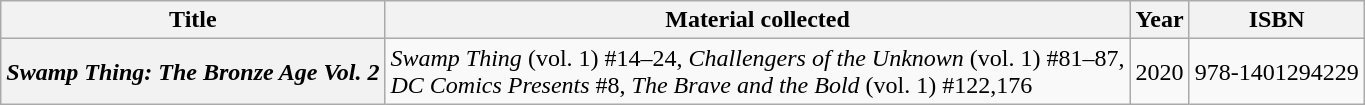<table class="wikitable plainrowheaders sortable">
<tr>
<th scope="row">Title</th>
<th scope="row">Material collected</th>
<th scope="row">Year</th>
<th scope="row">ISBN</th>
</tr>
<tr>
<th scope="row"><em>Swamp Thing: The Bronze Age Vol. 2</em></th>
<td><em>Swamp Thing</em> (vol. 1) #14–24, <em>Challengers of the Unknown</em> (vol. 1) #81–87,<br> <em>DC Comics Presents</em> #8, <em>The Brave and the Bold</em> (vol. 1) #122,176</td>
<td>2020</td>
<td>978-1401294229</td>
</tr>
</table>
